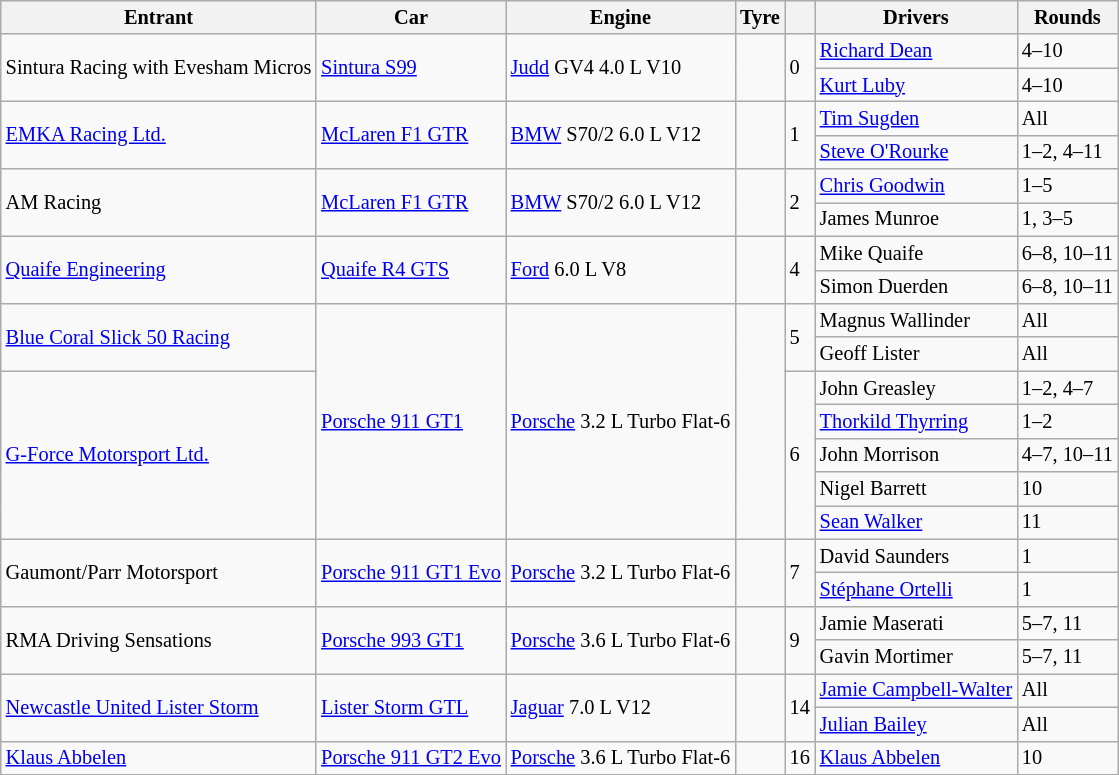<table class="wikitable" style="font-size: 85%">
<tr>
<th>Entrant</th>
<th>Car</th>
<th>Engine</th>
<th>Tyre</th>
<th></th>
<th>Drivers</th>
<th>Rounds</th>
</tr>
<tr>
<td rowspan=2> Sintura Racing with Evesham Micros</td>
<td rowspan=2><a href='#'>Sintura S99</a></td>
<td rowspan=2><a href='#'>Judd</a> GV4 4.0 L V10</td>
<td rowspan=2></td>
<td rowspan=2>0</td>
<td> <a href='#'>Richard Dean</a></td>
<td>4–10</td>
</tr>
<tr>
<td> <a href='#'>Kurt Luby</a></td>
<td>4–10</td>
</tr>
<tr>
<td rowspan=2> <a href='#'>EMKA Racing Ltd.</a></td>
<td rowspan=2><a href='#'>McLaren F1 GTR</a></td>
<td rowspan=2><a href='#'>BMW</a> S70/2 6.0 L V12</td>
<td rowspan=2></td>
<td rowspan=2>1</td>
<td> <a href='#'>Tim Sugden</a></td>
<td>All</td>
</tr>
<tr>
<td> <a href='#'>Steve O'Rourke</a></td>
<td>1–2, 4–11</td>
</tr>
<tr>
<td rowspan=2> AM Racing</td>
<td rowspan=2><a href='#'>McLaren F1 GTR</a></td>
<td rowspan=2><a href='#'>BMW</a> S70/2 6.0 L V12</td>
<td rowspan=2></td>
<td rowspan=2>2</td>
<td> <a href='#'>Chris Goodwin</a></td>
<td>1–5</td>
</tr>
<tr>
<td> James Munroe</td>
<td>1, 3–5</td>
</tr>
<tr>
<td rowspan=2> <a href='#'>Quaife Engineering</a></td>
<td rowspan=2><a href='#'>Quaife R4 GTS</a></td>
<td rowspan=2><a href='#'>Ford</a> 6.0 L V8</td>
<td rowspan=2></td>
<td rowspan=2>4</td>
<td> Mike Quaife</td>
<td>6–8, 10–11</td>
</tr>
<tr>
<td> Simon Duerden</td>
<td>6–8, 10–11</td>
</tr>
<tr>
<td rowspan=2> <a href='#'>Blue Coral Slick 50 Racing</a></td>
<td rowspan=7><a href='#'>Porsche 911 GT1</a></td>
<td rowspan=7><a href='#'>Porsche</a> 3.2 L Turbo Flat-6</td>
<td rowspan=7></td>
<td rowspan=2>5</td>
<td> Magnus Wallinder</td>
<td>All</td>
</tr>
<tr>
<td> Geoff Lister</td>
<td>All</td>
</tr>
<tr>
<td rowspan=5> <a href='#'>G-Force Motorsport Ltd.</a></td>
<td rowspan=5>6</td>
<td> John Greasley</td>
<td>1–2, 4–7</td>
</tr>
<tr>
<td> <a href='#'>Thorkild Thyrring</a></td>
<td>1–2</td>
</tr>
<tr>
<td> John Morrison</td>
<td>4–7, 10–11</td>
</tr>
<tr>
<td> Nigel Barrett</td>
<td>10</td>
</tr>
<tr>
<td> <a href='#'>Sean Walker</a></td>
<td>11</td>
</tr>
<tr>
<td rowspan=2> Gaumont/Parr Motorsport</td>
<td rowspan=2><a href='#'>Porsche 911 GT1 Evo</a></td>
<td rowspan=2><a href='#'>Porsche</a> 3.2 L Turbo Flat-6</td>
<td rowspan=2></td>
<td rowspan=2>7</td>
<td> David Saunders</td>
<td>1</td>
</tr>
<tr>
<td> <a href='#'>Stéphane Ortelli</a></td>
<td>1</td>
</tr>
<tr>
<td rowspan=2> RMA Driving Sensations</td>
<td rowspan=2><a href='#'>Porsche 993 GT1</a></td>
<td rowspan=2><a href='#'>Porsche</a> 3.6 L Turbo Flat-6</td>
<td rowspan=2></td>
<td rowspan=2>9</td>
<td> Jamie Maserati</td>
<td>5–7, 11</td>
</tr>
<tr>
<td> Gavin Mortimer</td>
<td>5–7, 11</td>
</tr>
<tr>
<td rowspan=2> <a href='#'>Newcastle United Lister Storm</a></td>
<td rowspan=2><a href='#'>Lister Storm GTL</a></td>
<td rowspan=2><a href='#'>Jaguar</a> 7.0 L V12</td>
<td rowspan=2></td>
<td rowspan=2>14</td>
<td> <a href='#'>Jamie Campbell-Walter</a></td>
<td>All</td>
</tr>
<tr>
<td> <a href='#'>Julian Bailey</a></td>
<td>All</td>
</tr>
<tr>
<td> <a href='#'>Klaus Abbelen</a></td>
<td><a href='#'>Porsche 911 GT2 Evo</a></td>
<td><a href='#'>Porsche</a> 3.6 L Turbo Flat-6</td>
<td></td>
<td>16</td>
<td> <a href='#'>Klaus Abbelen</a></td>
<td>10</td>
</tr>
<tr>
</tr>
</table>
